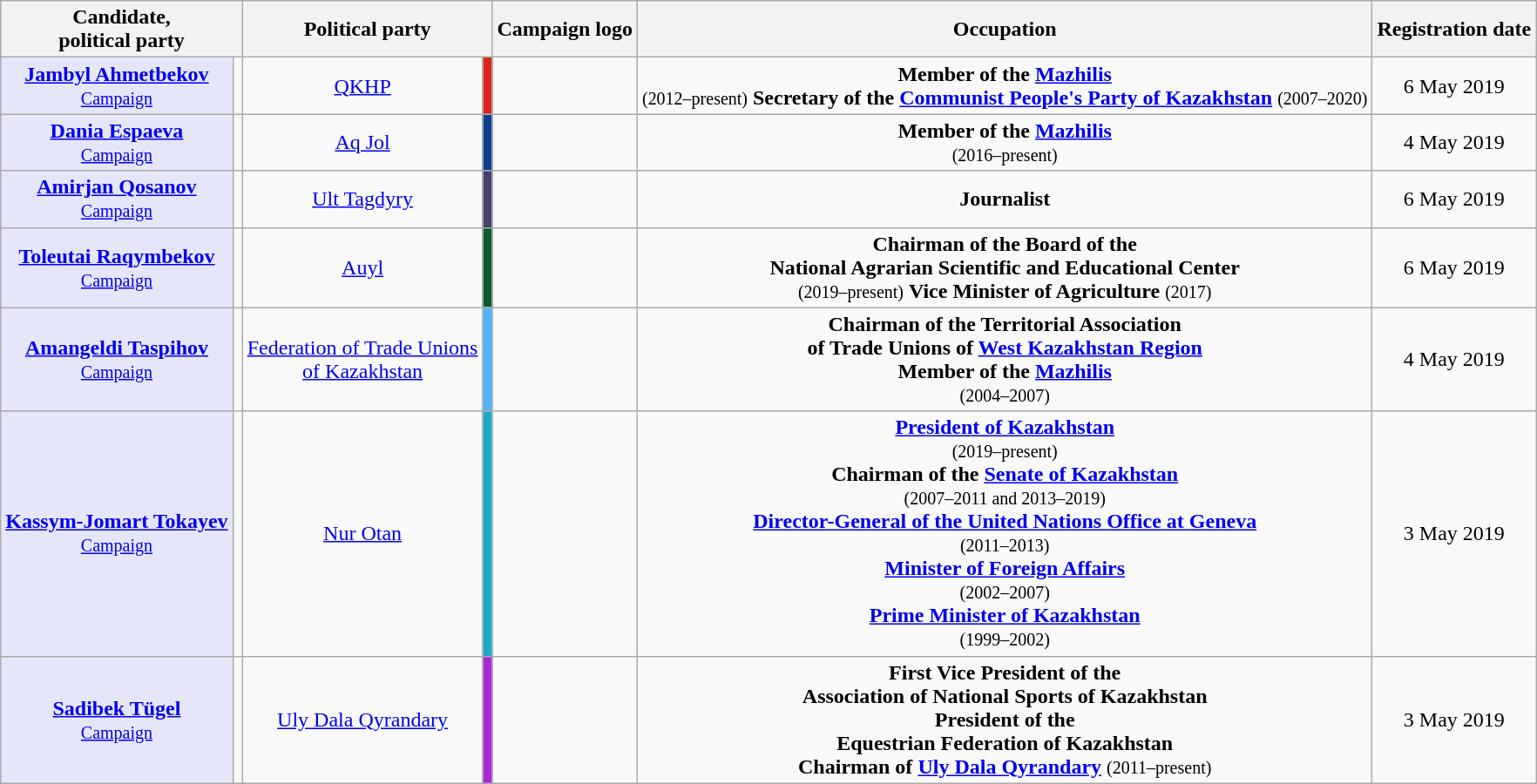<table class="wikitable" style="text-align:center">
<tr>
<th colspan="2">Candidate,<br>political party</th>
<th colspan="2">Political party</th>
<th>Campaign logo</th>
<th>Occupation</th>
<th>Registration date</th>
</tr>
<tr>
<td style="background:lavender;"><strong><a href='#'>Jambyl Ahmetbekov</a></strong><br><a href='#'><small>Campaign</small></a></td>
<td></td>
<td><a href='#'>QKHP</a></td>
<td style="background-color:#DC241f;"></td>
<td></td>
<td><strong>Member of the <a href='#'>Mazhilis</a></strong><br><small>(2012–present)</small> <strong>Secretary of the <a href='#'>Communist People's Party of Kazakhstan</a></strong> <small>(2007–2020)</small></td>
<td>6 May 2019</td>
</tr>
<tr>
<td style="background:lavender;"><strong><a href='#'>Dania Espaeva</a></strong><br><a href='#'><small>Campaign</small></a></td>
<td></td>
<td><a href='#'>Aq Jol</a></td>
<td style="background-color:#0A408A;"></td>
<td></td>
<td><strong>Member of the <a href='#'>Mazhilis</a></strong><br><small>(2016–present)</small></td>
<td>4 May 2019</td>
</tr>
<tr>
<td style="background:lavender;"><strong><a href='#'>Amirjan Qosanov</a></strong><br><a href='#'><small>Campaign</small></a></td>
<td></td>
<td><a href='#'>Ult Tagdyry</a></td>
<td style="background-color:#44436D;"></td>
<td></td>
<td><strong>Journalist</strong></td>
<td>6 May 2019</td>
</tr>
<tr>
<td style="background:lavender;"><strong><a href='#'>Toleutai Raqymbekov</a></strong><br><a href='#'><small>Campaign</small></a></td>
<td></td>
<td><a href='#'>Auyl</a></td>
<td style="background-color:#0A5B2D;"></td>
<td></td>
<td><strong>Chairman of the Board of the<br>National Agrarian Scientific and Educational Center</strong><br><small>(2019–present)</small> <strong>Vice Minister of Agriculture</strong> <small>(2017)</small></td>
<td>6 May 2019</td>
</tr>
<tr>
<td style="background:lavender;"><strong><a href='#'>Amangeldi Taspihov</a></strong><br><a href='#'><small>Campaign</small></a></td>
<td></td>
<td><a href='#'>Federation of Trade Unions<br>of Kazakhstan</a></td>
<td style="background-color:#51B3FC;"></td>
<td></td>
<td><strong>Chairman of the Territorial Association<br>of Trade Unions of <a href='#'>West Kazakhstan Region</a></strong><br><strong>Member of the <a href='#'>Mazhilis</a></strong><br><small>(2004–2007)</small></td>
<td>4 May 2019</td>
</tr>
<tr>
<td style="background:lavender;"><strong><a href='#'>Kassym-Jomart Tokayev</a></strong><br><a href='#'><small>Campaign</small></a></td>
<td></td>
<td><a href='#'>Nur Otan</a></td>
<td style="background-color:#1CA9C9;"></td>
<td></td>
<td><strong><a href='#'>President of Kazakhstan</a></strong><br><small>(2019–present)</small><br><strong>Chairman of the <a href='#'>Senate of Kazakhstan</a></strong><br><small>(2007–2011 and 2013–2019)</small><br><strong><a href='#'>Director-General of the United Nations Office at Geneva</a></strong><br><small>(2011–2013)</small><br><strong><a href='#'>Minister of Foreign Affairs</a></strong><br><small>(2002–2007)</small><br><strong><a href='#'>Prime Minister of Kazakhstan</a></strong><br><small>(1999–2002)</small></td>
<td>3 May 2019</td>
</tr>
<tr>
<td style="background:lavender;"><strong><a href='#'>Sadibek Tügel</a></strong><br><a href='#'><small>Campaign</small></a></td>
<td></td>
<td><a href='#'>Uly Dala Qyrandary</a></td>
<td style="background-color:#A828D7;"></td>
<td></td>
<td><strong>First Vice President of the<br>Association of National Sports of Kazakhstan</strong><br><strong>President of the<br>Equestrian Federation of Kazakhstan</strong><br><strong>Chairman of <a href='#'>Uly Dala Qyrandary</a></strong> <small>(2011–present)</small></td>
<td>3 May 2019</td>
</tr>
</table>
